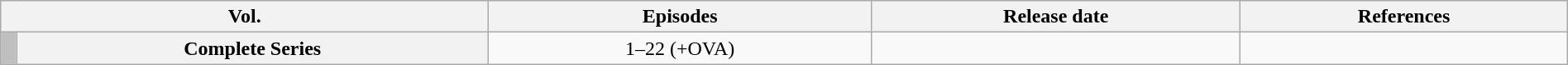<table class="wikitable" style="text-align: center; width: 100%;">
<tr>
<th colspan="2" scope=colgroup>Vol.</th>
<th scope=col>Episodes</th>
<th scope=col>Release date</th>
<th scope=col>References</th>
</tr>
<tr>
<td width="1%" style="background: #bfbfbf;"></td>
<th scope=row>Complete Series</th>
<td>1–22 (+OVA)</td>
<td></td>
<td></td>
</tr>
</table>
